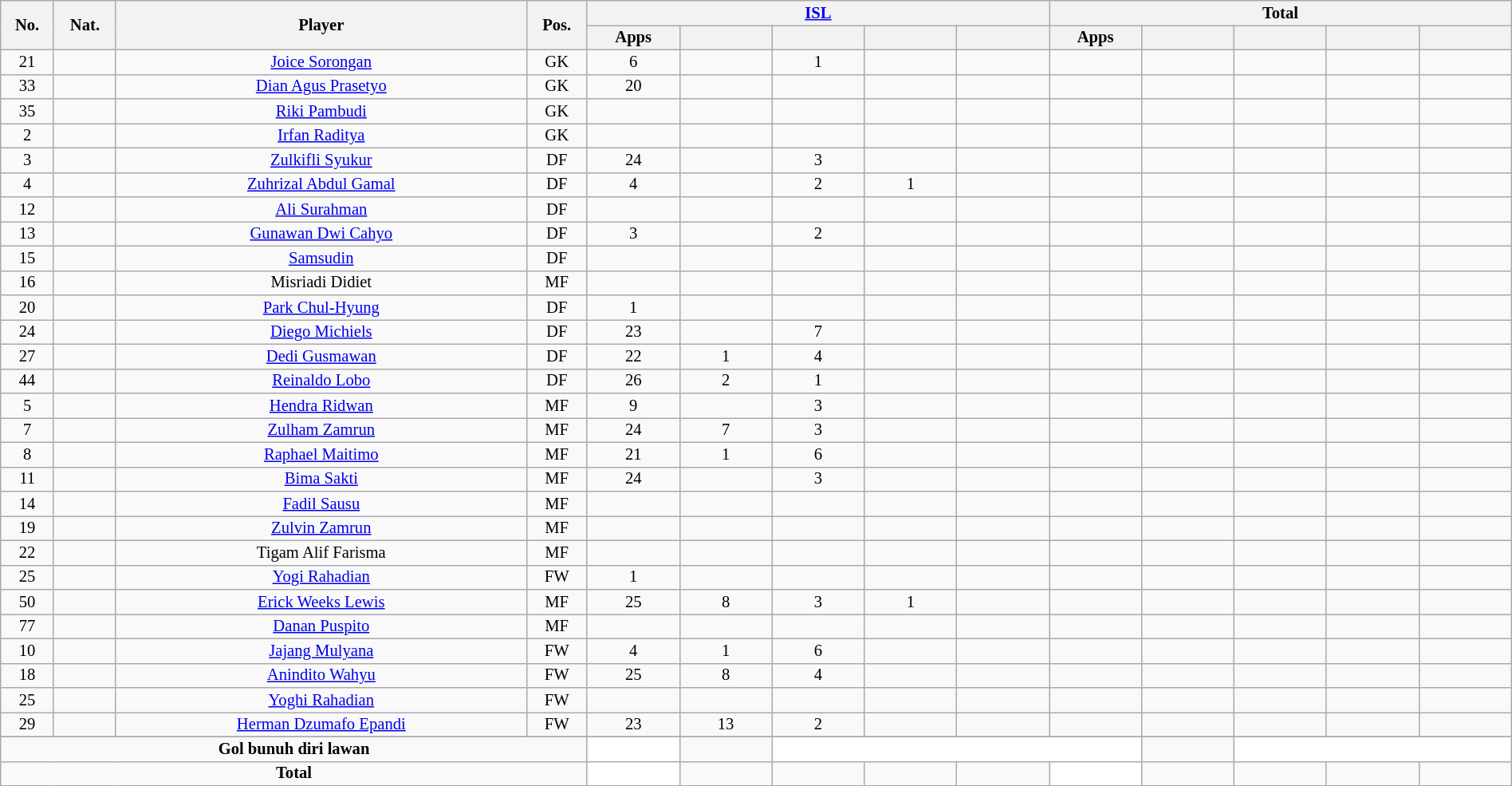<table class="wikitable sortable alternance"  style="font-size:86%; text-align:center; line-height:14px; width:100%;">
<tr>
<th rowspan="2" style="width:10px;"><strong>No.</strong></th>
<th rowspan="2" style="width:10px;"><strong>Nat.</strong></th>
<th rowspan="2" scope="col" style="width:200px;"><strong>Player</strong></th>
<th rowspan="2" style="width:10px;"><strong>Pos.</strong></th>
<th colspan="5"><strong><a href='#'>ISL</a></strong></th>
<th colspan="5"><strong>Total</strong></th>
</tr>
<tr style="text-align:center;">
<th width=40><strong>Apps</strong></th>
<th width=40></th>
<th width=40></th>
<th width=40></th>
<th width=40></th>
<th width=40><strong>Apps</strong></th>
<th width=40></th>
<th width=40></th>
<th width=40></th>
<th width=40></th>
</tr>
<tr>
<td>21</td>
<td></td>
<td><a href='#'>Joice Sorongan</a></td>
<td>GK</td>
<td>6</td>
<td></td>
<td>1</td>
<td></td>
<td></td>
<td></td>
<td></td>
<td></td>
<td></td>
<td></td>
</tr>
<tr>
<td>33</td>
<td></td>
<td><a href='#'>Dian Agus Prasetyo</a></td>
<td>GK</td>
<td>20</td>
<td></td>
<td></td>
<td></td>
<td></td>
<td></td>
<td></td>
<td></td>
<td></td>
<td></td>
</tr>
<tr>
<td>35</td>
<td></td>
<td><a href='#'>Riki Pambudi</a></td>
<td>GK</td>
<td></td>
<td></td>
<td></td>
<td></td>
<td></td>
<td></td>
<td></td>
<td></td>
<td></td>
<td></td>
</tr>
<tr>
<td>2</td>
<td></td>
<td><a href='#'>Irfan Raditya</a></td>
<td>GK</td>
<td></td>
<td></td>
<td></td>
<td></td>
<td></td>
<td></td>
<td></td>
<td></td>
<td></td>
<td></td>
</tr>
<tr>
<td>3</td>
<td></td>
<td><a href='#'>Zulkifli Syukur</a></td>
<td>DF</td>
<td>24</td>
<td></td>
<td>3</td>
<td></td>
<td></td>
<td></td>
<td></td>
<td></td>
<td></td>
<td></td>
</tr>
<tr>
<td>4</td>
<td></td>
<td><a href='#'>Zuhrizal Abdul Gamal</a></td>
<td>DF</td>
<td>4</td>
<td></td>
<td>2</td>
<td>1</td>
<td></td>
<td></td>
<td></td>
<td></td>
<td></td>
<td></td>
</tr>
<tr>
<td>12</td>
<td></td>
<td><a href='#'>Ali Surahman</a></td>
<td>DF</td>
<td></td>
<td></td>
<td></td>
<td></td>
<td></td>
<td></td>
<td></td>
<td></td>
<td></td>
<td></td>
</tr>
<tr>
<td>13</td>
<td></td>
<td><a href='#'>Gunawan Dwi Cahyo</a></td>
<td>DF</td>
<td>3</td>
<td></td>
<td>2</td>
<td></td>
<td></td>
<td></td>
<td></td>
<td></td>
<td></td>
<td></td>
</tr>
<tr>
<td>15</td>
<td></td>
<td><a href='#'>Samsudin</a></td>
<td>DF</td>
<td></td>
<td></td>
<td></td>
<td></td>
<td></td>
<td></td>
<td></td>
<td></td>
<td></td>
<td></td>
</tr>
<tr>
<td>16</td>
<td></td>
<td>Misriadi Didiet</td>
<td>MF</td>
<td></td>
<td></td>
<td></td>
<td></td>
<td></td>
<td></td>
<td></td>
<td></td>
<td></td>
<td></td>
</tr>
<tr>
<td>20</td>
<td></td>
<td><a href='#'>Park Chul-Hyung</a></td>
<td>DF</td>
<td>1</td>
<td></td>
<td></td>
<td></td>
<td></td>
<td></td>
<td></td>
<td></td>
<td></td>
<td></td>
</tr>
<tr>
<td>24</td>
<td></td>
<td><a href='#'>Diego Michiels</a></td>
<td>DF</td>
<td>23</td>
<td></td>
<td>7</td>
<td></td>
<td></td>
<td></td>
<td></td>
<td></td>
<td></td>
<td></td>
</tr>
<tr>
<td>27</td>
<td></td>
<td><a href='#'>Dedi Gusmawan</a></td>
<td>DF</td>
<td>22</td>
<td>1</td>
<td>4</td>
<td></td>
<td></td>
<td></td>
<td></td>
<td></td>
<td></td>
<td></td>
</tr>
<tr>
<td>44</td>
<td></td>
<td><a href='#'>Reinaldo Lobo</a></td>
<td>DF</td>
<td>26</td>
<td>2</td>
<td>1</td>
<td></td>
<td></td>
<td></td>
<td></td>
<td></td>
<td></td>
<td></td>
</tr>
<tr>
<td>5</td>
<td></td>
<td><a href='#'>Hendra Ridwan</a></td>
<td>MF</td>
<td>9</td>
<td></td>
<td>3</td>
<td></td>
<td></td>
<td></td>
<td></td>
<td></td>
<td></td>
<td></td>
</tr>
<tr>
<td>7</td>
<td></td>
<td><a href='#'>Zulham Zamrun</a></td>
<td>MF</td>
<td>24</td>
<td>7</td>
<td>3</td>
<td></td>
<td></td>
<td></td>
<td></td>
<td></td>
<td></td>
<td></td>
</tr>
<tr>
<td>8</td>
<td></td>
<td><a href='#'>Raphael Maitimo</a></td>
<td>MF</td>
<td>21</td>
<td>1</td>
<td>6</td>
<td></td>
<td></td>
<td></td>
<td></td>
<td></td>
<td></td>
<td></td>
</tr>
<tr>
<td>11</td>
<td></td>
<td><a href='#'>Bima Sakti</a></td>
<td>MF</td>
<td>24</td>
<td></td>
<td>3</td>
<td></td>
<td></td>
<td></td>
<td></td>
<td></td>
<td></td>
<td></td>
</tr>
<tr>
<td>14</td>
<td></td>
<td><a href='#'>Fadil Sausu</a></td>
<td>MF</td>
<td></td>
<td></td>
<td></td>
<td></td>
<td></td>
<td></td>
<td></td>
<td></td>
<td></td>
<td></td>
</tr>
<tr>
<td>19</td>
<td></td>
<td><a href='#'>Zulvin Zamrun</a></td>
<td>MF</td>
<td></td>
<td></td>
<td></td>
<td></td>
<td></td>
<td></td>
<td></td>
<td></td>
<td></td>
<td></td>
</tr>
<tr>
<td>22</td>
<td></td>
<td>Tigam Alif Farisma</td>
<td>MF</td>
<td></td>
<td></td>
<td></td>
<td></td>
<td></td>
<td></td>
<td></td>
<td></td>
<td></td>
<td></td>
</tr>
<tr>
<td>25</td>
<td></td>
<td><a href='#'>Yogi Rahadian</a></td>
<td>FW</td>
<td>1</td>
<td></td>
<td></td>
<td></td>
<td></td>
<td></td>
<td></td>
<td></td>
<td></td>
<td></td>
</tr>
<tr>
<td>50</td>
<td></td>
<td><a href='#'>Erick Weeks Lewis</a></td>
<td>MF</td>
<td>25</td>
<td>8</td>
<td>3</td>
<td>1</td>
<td></td>
<td></td>
<td></td>
<td></td>
<td></td>
<td></td>
</tr>
<tr>
<td>77</td>
<td></td>
<td><a href='#'>Danan Puspito</a></td>
<td>MF</td>
<td></td>
<td></td>
<td></td>
<td></td>
<td></td>
<td></td>
<td></td>
<td></td>
<td></td>
<td></td>
</tr>
<tr>
<td>10</td>
<td></td>
<td><a href='#'>Jajang Mulyana</a></td>
<td>FW</td>
<td>4</td>
<td>1</td>
<td>6</td>
<td></td>
<td></td>
<td></td>
<td></td>
<td></td>
<td></td>
<td></td>
</tr>
<tr>
<td>18</td>
<td></td>
<td><a href='#'>Anindito Wahyu</a></td>
<td>FW</td>
<td>25</td>
<td>8</td>
<td>4</td>
<td></td>
<td></td>
<td></td>
<td></td>
<td></td>
<td></td>
<td></td>
</tr>
<tr>
<td>25</td>
<td></td>
<td><a href='#'>Yoghi Rahadian</a></td>
<td>FW</td>
<td></td>
<td></td>
<td></td>
<td></td>
<td></td>
<td></td>
<td></td>
<td></td>
<td></td>
<td></td>
</tr>
<tr>
<td>29</td>
<td></td>
<td><a href='#'>Herman Dzumafo Epandi</a></td>
<td>FW</td>
<td>23</td>
<td>13</td>
<td>2</td>
<td></td>
<td></td>
<td></td>
<td></td>
<td></td>
<td></td>
<td></td>
</tr>
<tr>
</tr>
<tr class="sortbottom">
<td colspan="4"><strong>Gol bunuh diri lawan</strong></td>
<td ! style="background:white; text-align: center;"></td>
<td></td>
<td ! colspan="4" style="background:white; text-align: center;"></td>
<td></td>
<td ! colspan="3" style="background:white; text-align: center;"></td>
</tr>
<tr class="sortbottom">
<td colspan="4"><strong>Total</strong></td>
<td ! style="background:white; text-align: center;"></td>
<td></td>
<td></td>
<td></td>
<td></td>
<td ! rowspan="2" style="background:white; text-align: center;"></td>
<td></td>
<td></td>
<td></td>
<td></td>
</tr>
</table>
